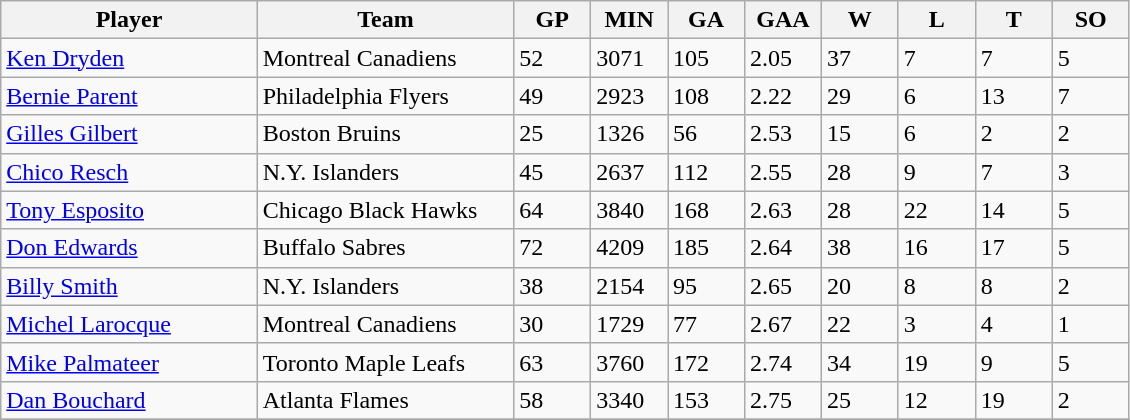<table class="wikitable">
<tr>
<th bgcolor="#DDDDFF" width="20%">Player</th>
<th bgcolor="#DDDDFF" width="20%">Team</th>
<th bgcolor="#DDDDFF" width="6%">GP</th>
<th bgcolor="#DDDDFF" width="6%">MIN</th>
<th bgcolor="#DDDDFF" width="6%">GA</th>
<th bgcolor="#DDDDFF" width="6%">GAA</th>
<th bgcolor="#DDDDFF" width="6%">W</th>
<th bgcolor="#DDDDFF" width="6%">L</th>
<th bgcolor="#DDDDFF" width="6%">T</th>
<th bgcolor="#DDDDFF" width="6%">SO</th>
</tr>
<tr>
<td><a href='#'>Ken Dryden</a></td>
<td>Montreal Canadiens</td>
<td>52</td>
<td>3071</td>
<td>105</td>
<td>2.05</td>
<td>37</td>
<td>7</td>
<td>7</td>
<td>5</td>
</tr>
<tr>
<td><a href='#'>Bernie Parent</a></td>
<td>Philadelphia Flyers</td>
<td>49</td>
<td>2923</td>
<td>108</td>
<td>2.22</td>
<td>29</td>
<td>6</td>
<td>13</td>
<td>7</td>
</tr>
<tr>
<td><a href='#'>Gilles Gilbert</a></td>
<td>Boston Bruins</td>
<td>25</td>
<td>1326</td>
<td>56</td>
<td>2.53</td>
<td>15</td>
<td>6</td>
<td>2</td>
<td>2</td>
</tr>
<tr>
<td><a href='#'>Chico Resch</a></td>
<td>N.Y. Islanders</td>
<td>45</td>
<td>2637</td>
<td>112</td>
<td>2.55</td>
<td>28</td>
<td>9</td>
<td>7</td>
<td>3</td>
</tr>
<tr>
<td><a href='#'>Tony Esposito</a></td>
<td>Chicago Black Hawks</td>
<td>64</td>
<td>3840</td>
<td>168</td>
<td>2.63</td>
<td>28</td>
<td>22</td>
<td>14</td>
<td>5</td>
</tr>
<tr>
<td><a href='#'>Don Edwards</a></td>
<td>Buffalo Sabres</td>
<td>72</td>
<td>4209</td>
<td>185</td>
<td>2.64</td>
<td>38</td>
<td>16</td>
<td>17</td>
<td>5</td>
</tr>
<tr>
<td><a href='#'>Billy Smith</a></td>
<td>N.Y. Islanders</td>
<td>38</td>
<td>2154</td>
<td>95</td>
<td>2.65</td>
<td>20</td>
<td>8</td>
<td>8</td>
<td>2</td>
</tr>
<tr>
<td><a href='#'>Michel Larocque</a></td>
<td>Montreal Canadiens</td>
<td>30</td>
<td>1729</td>
<td>77</td>
<td>2.67</td>
<td>22</td>
<td>3</td>
<td>4</td>
<td>1</td>
</tr>
<tr>
<td><a href='#'>Mike Palmateer</a></td>
<td>Toronto Maple Leafs</td>
<td>63</td>
<td>3760</td>
<td>172</td>
<td>2.74</td>
<td>34</td>
<td>19</td>
<td>9</td>
<td>5</td>
</tr>
<tr>
<td><a href='#'>Dan Bouchard</a></td>
<td>Atlanta Flames</td>
<td>58</td>
<td>3340</td>
<td>153</td>
<td>2.75</td>
<td>25</td>
<td>12</td>
<td>19</td>
<td>2</td>
</tr>
<tr>
</tr>
</table>
